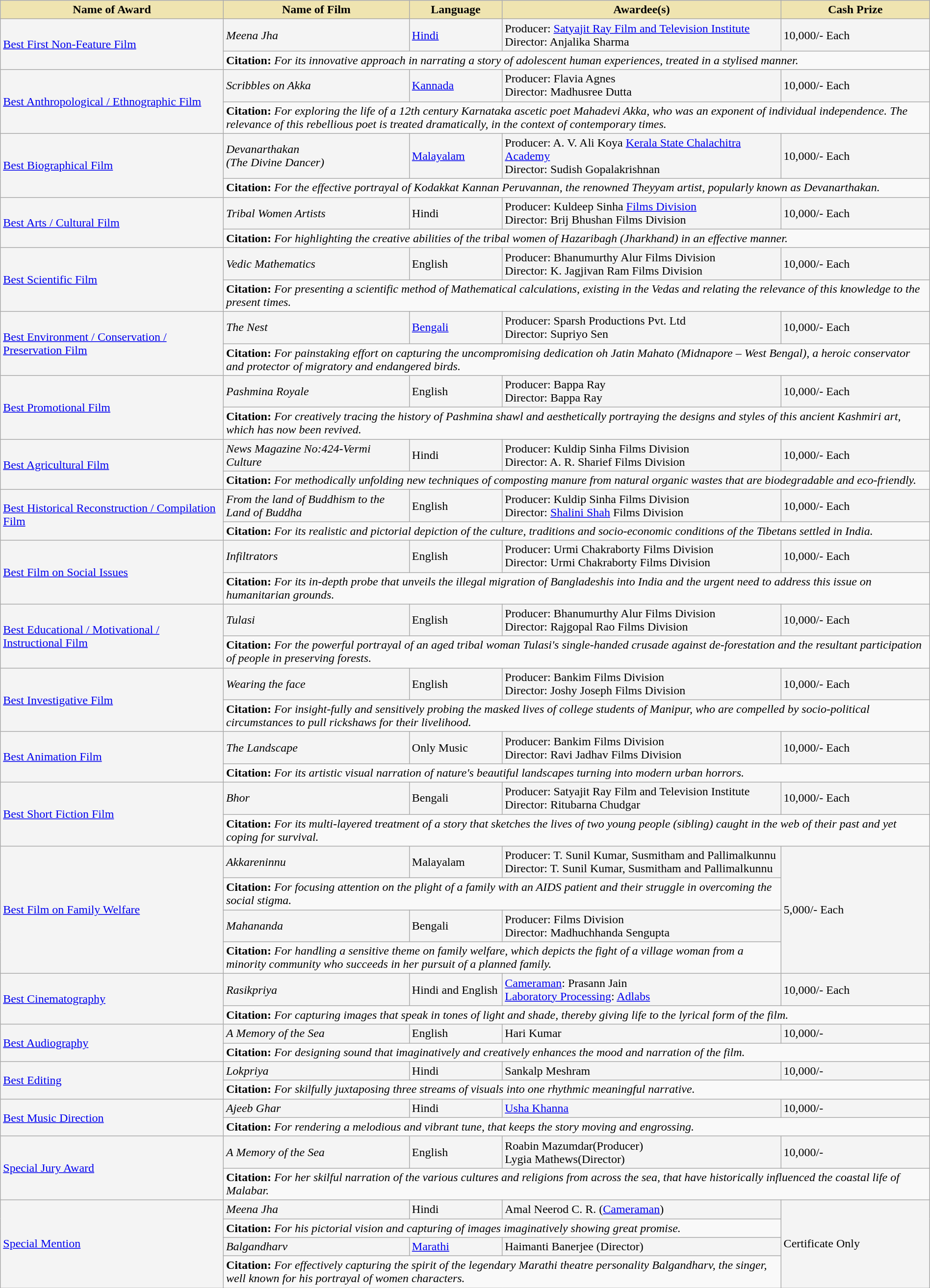<table class="wikitable" style="width:100%;">
<tr>
<th style="background-color:#EFE4B0;width:24%;">Name of Award</th>
<th style="background-color:#EFE4B0;width:20%;">Name of Film</th>
<th style="background-color:#EFE4B0;width:10%;">Language</th>
<th style="background-color:#EFE4B0;width:30%;">Awardee(s)</th>
<th style="background-color:#EFE4B0;width:16%;">Cash Prize</th>
</tr>
<tr style="background-color:#F4F4F4">
<td rowspan="2"><a href='#'>Best First Non-Feature Film</a></td>
<td><em>Meena Jha</em></td>
<td><a href='#'>Hindi</a></td>
<td>Producer: <a href='#'>Satyajit Ray Film and Television Institute</a><br>Director: Anjalika Sharma</td>
<td> 10,000/- Each</td>
</tr>
<tr style="background-color:#F9F9F9">
<td colspan="4"><strong>Citation:</strong> <em>For its innovative approach in narrating a story of adolescent human experiences, treated in a stylised manner.</em></td>
</tr>
<tr style="background-color:#F4F4F4">
<td rowspan="2"><a href='#'>Best Anthropological / Ethnographic Film</a></td>
<td><em>Scribbles on Akka</em></td>
<td><a href='#'>Kannada</a></td>
<td>Producer: Flavia Agnes<br>Director: Madhusree Dutta</td>
<td> 10,000/- Each</td>
</tr>
<tr style="background-color:#F9F9F9">
<td colspan="4"><strong>Citation:</strong> <em>For exploring the life of a 12th century Karnataka ascetic poet Mahadevi Akka, who was an exponent of individual independence. The relevance of this rebellious poet is treated dramatically, in the context of contemporary times.</em></td>
</tr>
<tr style="background-color:#F4F4F4">
<td rowspan="2"><a href='#'>Best Biographical Film</a></td>
<td><em>Devanarthakan<br>(The Divine Dancer)</em></td>
<td><a href='#'>Malayalam</a></td>
<td>Producer: A. V. Ali Koya  <a href='#'>Kerala State Chalachitra Academy</a><br>Director: Sudish Gopalakrishnan</td>
<td> 10,000/- Each</td>
</tr>
<tr style="background-color:#F9F9F9">
<td colspan="4"><strong>Citation:</strong> <em>For the effective portrayal of Kodakkat Kannan Peruvannan, the renowned Theyyam artist, popularly known as Devanarthakan.</em></td>
</tr>
<tr style="background-color:#F4F4F4">
<td rowspan="2"><a href='#'>Best Arts / Cultural Film</a></td>
<td><em>Tribal Women Artists</em></td>
<td>Hindi</td>
<td>Producer: Kuldeep Sinha  <a href='#'>Films Division</a><br>Director: Brij Bhushan  Films Division</td>
<td> 10,000/- Each</td>
</tr>
<tr style="background-color:#F9F9F9">
<td colspan="4"><strong>Citation:</strong> <em>For highlighting the creative abilities of the tribal women of Hazaribagh (Jharkhand) in an effective manner.</em></td>
</tr>
<tr style="background-color:#F4F4F4">
<td rowspan="2"><a href='#'>Best Scientific Film</a></td>
<td><em>Vedic Mathematics</em></td>
<td>English</td>
<td>Producer: Bhanumurthy Alur  Films Division<br>Director: K. Jagjivan Ram  Films Division</td>
<td> 10,000/- Each</td>
</tr>
<tr style="background-color:#F9F9F9">
<td colspan="4"><strong>Citation:</strong> <em>For presenting a scientific method of Mathematical calculations, existing in the Vedas and relating the relevance of this knowledge to the present times.</em></td>
</tr>
<tr style="background-color:#F4F4F4">
<td rowspan="2"><a href='#'>Best Environment / Conservation / Preservation Film</a></td>
<td><em>The Nest</em></td>
<td><a href='#'>Bengali</a></td>
<td>Producer: Sparsh Productions Pvt. Ltd<br>Director: Supriyo Sen</td>
<td> 10,000/- Each</td>
</tr>
<tr style="background-color:#F9F9F9">
<td colspan="4"><strong>Citation:</strong> <em>For painstaking effort on capturing the uncompromising dedication oh Jatin Mahato (Midnapore – West Bengal), a heroic conservator and protector of migratory and endangered birds.</em></td>
</tr>
<tr style="background-color:#F4F4F4">
<td rowspan="2"><a href='#'>Best Promotional Film</a></td>
<td><em>Pashmina Royale</em></td>
<td>English</td>
<td>Producer: Bappa Ray<br>Director: Bappa Ray</td>
<td> 10,000/- Each</td>
</tr>
<tr style="background-color:#F9F9F9">
<td colspan="4"><strong>Citation:</strong> <em>For creatively tracing the history of Pashmina shawl and aesthetically portraying the designs and styles of this ancient Kashmiri art, which has now been revived.</em></td>
</tr>
<tr style="background-color:#F4F4F4">
<td rowspan="2"><a href='#'>Best Agricultural Film</a></td>
<td><em>News Magazine No:424-Vermi Culture</em></td>
<td>Hindi</td>
<td>Producer: Kuldip Sinha  Films Division<br>Director: A. R. Sharief  Films Division</td>
<td> 10,000/- Each</td>
</tr>
<tr style="background-color:#F9F9F9">
<td colspan="4"><strong>Citation:</strong> <em>For methodically unfolding new techniques of composting manure from natural organic wastes that are biodegradable and eco-friendly.</em></td>
</tr>
<tr style="background-color:#F4F4F4">
<td rowspan="2"><a href='#'>Best Historical Reconstruction / Compilation Film</a></td>
<td><em>From the land of Buddhism to the Land of Buddha</em></td>
<td>English</td>
<td>Producer: Kuldip Sinha  Films Division<br>Director: <a href='#'>Shalini Shah</a>  Films Division</td>
<td> 10,000/- Each</td>
</tr>
<tr style="background-color:#F9F9F9">
<td colspan="4"><strong>Citation:</strong> <em>For its realistic and pictorial depiction of the culture, traditions and socio-economic conditions of the Tibetans settled in India.</em></td>
</tr>
<tr style="background-color:#F4F4F4">
<td rowspan="2"><a href='#'>Best Film on Social Issues</a></td>
<td><em>Infiltrators</em></td>
<td>English</td>
<td>Producer: Urmi Chakraborty  Films Division<br>Director: Urmi Chakraborty  Films Division</td>
<td> 10,000/- Each</td>
</tr>
<tr style="background-color:#F9F9F9">
<td colspan="4"><strong>Citation:</strong> <em>For its in-depth probe that unveils the illegal migration of Bangladeshis into India and the urgent need to address this issue on humanitarian grounds.</em></td>
</tr>
<tr style="background-color:#F4F4F4">
<td rowspan="2"><a href='#'>Best Educational / Motivational / Instructional Film</a></td>
<td><em>Tulasi</em></td>
<td>English</td>
<td>Producer: Bhanumurthy Alur  Films Division<br>Director: Rajgopal Rao  Films Division</td>
<td> 10,000/- Each</td>
</tr>
<tr style="background-color:#F9F9F9">
<td colspan="4"><strong>Citation:</strong> <em>For the powerful portrayal of an aged tribal woman Tulasi's single-handed crusade against de-forestation and the resultant participation of people in preserving forests.</em></td>
</tr>
<tr style="background-color:#F4F4F4">
<td rowspan="2"><a href='#'>Best Investigative Film</a></td>
<td><em>Wearing the face</em></td>
<td>English</td>
<td>Producer: Bankim  Films Division<br>Director: Joshy Joseph  Films Division</td>
<td> 10,000/- Each</td>
</tr>
<tr style="background-color:#F9F9F9">
<td colspan="4"><strong>Citation:</strong> <em>For insight-fully and sensitively probing the masked lives of college students of Manipur, who are compelled by socio-political circumstances to pull rickshaws for their livelihood.</em></td>
</tr>
<tr style="background-color:#F4F4F4">
<td rowspan="2"><a href='#'>Best Animation Film</a></td>
<td><em>The Landscape</em></td>
<td>Only Music</td>
<td>Producer: Bankim  Films Division<br>Director: Ravi Jadhav  Films Division</td>
<td> 10,000/- Each</td>
</tr>
<tr style="background-color:#F9F9F9">
<td colspan="4"><strong>Citation:</strong> <em>For its artistic visual narration of nature's beautiful landscapes turning into modern urban horrors.</em></td>
</tr>
<tr style="background-color:#F4F4F4">
<td rowspan="2"><a href='#'>Best Short Fiction Film</a></td>
<td><em>Bhor</em></td>
<td>Bengali</td>
<td>Producer: Satyajit Ray Film and Television Institute<br>Director: Ritubarna Chudgar</td>
<td> 10,000/- Each</td>
</tr>
<tr style="background-color:#F9F9F9">
<td colspan="4"><strong>Citation:</strong> <em>For its multi-layered treatment of a story that sketches the lives of two young people (sibling) caught in the web of their past and yet coping for survival.</em></td>
</tr>
<tr style="background-color:#F4F4F4">
<td rowspan="4"><a href='#'>Best Film on Family Welfare</a></td>
<td><em>Akkareninnu</em></td>
<td>Malayalam</td>
<td>Producer: T. Sunil Kumar, Susmitham and Pallimalkunnu<br>Director: T. Sunil Kumar, Susmitham and Pallimalkunnu</td>
<td rowspan="4"> 5,000/- Each</td>
</tr>
<tr style="background-color:#F9F9F9">
<td colspan="3"><strong>Citation:</strong> <em>For focusing attention on the plight of a family with an AIDS patient and their struggle in overcoming the social stigma.</em></td>
</tr>
<tr style="background-color:#F4F4F4">
<td><em>Mahananda</em></td>
<td>Bengali</td>
<td>Producer: Films Division<br>Director: Madhuchhanda Sengupta</td>
</tr>
<tr style="background-color:#F9F9F9">
<td colspan="3"><strong>Citation:</strong> <em>For handling a sensitive theme on family welfare, which depicts the fight of a village woman from a minority community who succeeds in her pursuit of a planned family.</em></td>
</tr>
<tr style="background-color:#F4F4F4">
<td rowspan="2"><a href='#'>Best Cinematography</a></td>
<td><em>Rasikpriya</em></td>
<td>Hindi and English</td>
<td><a href='#'>Cameraman</a>: Prasann Jain<br><a href='#'>Laboratory Processing</a>: <a href='#'>Adlabs</a></td>
<td> 10,000/- Each</td>
</tr>
<tr style="background-color:#F9F9F9">
<td colspan="4"><strong>Citation:</strong> <em>For capturing images that speak in tones of light and shade, thereby giving life to the lyrical form of the film.</em></td>
</tr>
<tr style="background-color:#F4F4F4">
<td rowspan="2"><a href='#'>Best Audiography</a></td>
<td><em>A Memory of the Sea</em></td>
<td>English</td>
<td>Hari Kumar</td>
<td> 10,000/-</td>
</tr>
<tr style="background-color:#F9F9F9">
<td colspan="4"><strong>Citation:</strong> <em>For designing sound that imaginatively and creatively enhances the mood and narration of the film.</em></td>
</tr>
<tr style="background-color:#F4F4F4">
<td rowspan="2"><a href='#'>Best Editing</a></td>
<td><em>Lokpriya</em></td>
<td>Hindi</td>
<td>Sankalp Meshram</td>
<td> 10,000/-</td>
</tr>
<tr style="background-color:#F9F9F9">
<td colspan="4"><strong>Citation:</strong> <em>For skilfully juxtaposing three streams of visuals into one rhythmic meaningful narrative.</em></td>
</tr>
<tr style="background-color:#F4F4F4">
<td rowspan="2"><a href='#'>Best Music Direction</a></td>
<td><em>Ajeeb Ghar</em></td>
<td>Hindi</td>
<td><a href='#'>Usha Khanna</a></td>
<td> 10,000/-</td>
</tr>
<tr style="background-color:#F9F9F9">
<td colspan="4"><strong>Citation:</strong> <em>For rendering a melodious and vibrant tune, that keeps the story moving and engrossing.</em></td>
</tr>
<tr style="background-color:#F4F4F4">
<td rowspan="2"><a href='#'>Special Jury Award</a></td>
<td><em>A Memory of the Sea</em></td>
<td>English</td>
<td>Roabin Mazumdar(Producer)<br>Lygia Mathews(Director)</td>
<td> 10,000/-</td>
</tr>
<tr style="background-color:#F9F9F9">
<td colspan="4"><strong>Citation:</strong> <em>For her skilful narration of the various cultures and religions from across the sea, that have historically influenced the coastal life of Malabar.</em></td>
</tr>
<tr style="background-color:#F4F4F4">
<td rowspan="6"><a href='#'>Special Mention</a></td>
<td><em>Meena Jha</em></td>
<td>Hindi</td>
<td>Amal Neerod C. R. (<a href='#'>Cameraman</a>)</td>
<td rowspan="6">Certificate Only</td>
</tr>
<tr style="background-color:#F9F9F9">
<td colspan="3"><strong>Citation:</strong> <em>For his pictorial vision and capturing of images imaginatively showing great promise.</em></td>
</tr>
<tr style="background-color:#F4F4F4">
<td><em>Balgandharv</em></td>
<td><a href='#'>Marathi</a></td>
<td>Haimanti Banerjee (Director)</td>
</tr>
<tr style="background-color:#F9F9F9">
<td colspan="3"><strong>Citation:</strong> <em>For effectively capturing the spirit of the legendary Marathi theatre personality Balgandharv, the singer, well known for his portrayal of women characters.</em></td>
</tr>
</table>
